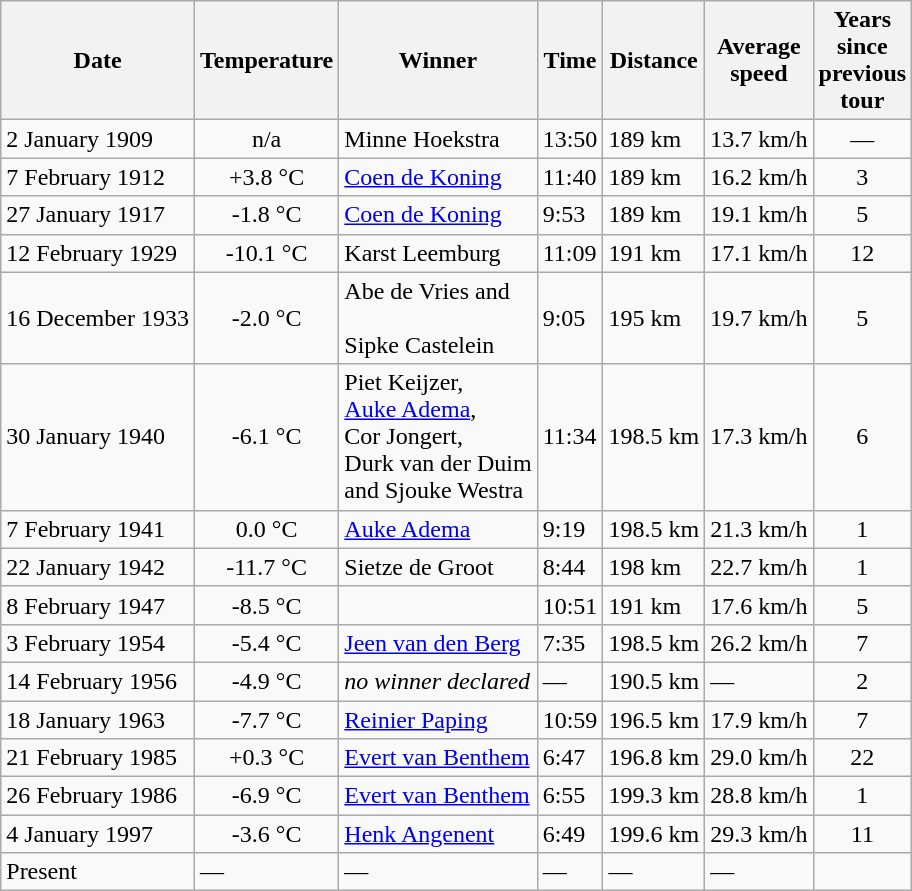<table class="wikitable">
<tr>
<th>Date</th>
<th>Temperature</th>
<th>Winner</th>
<th>Time</th>
<th>Distance</th>
<th>Average<br>speed</th>
<th>Years<br>since<br>previous<br>tour</th>
</tr>
<tr>
<td>2 January 1909</td>
<td align="center">n/a</td>
<td>Minne Hoekstra</td>
<td>13:50</td>
<td>189 km</td>
<td>13.7 km/h</td>
<td align="center">—</td>
</tr>
<tr>
<td>7 February 1912</td>
<td align="center">+3.8 °C</td>
<td><a href='#'>Coen de Koning</a></td>
<td>11:40</td>
<td>189 km</td>
<td>16.2 km/h</td>
<td align="center">3</td>
</tr>
<tr>
<td>27 January 1917</td>
<td align="center">-1.8 °C</td>
<td><a href='#'>Coen de Koning</a></td>
<td>9:53</td>
<td>189 km</td>
<td>19.1 km/h</td>
<td align="center">5</td>
</tr>
<tr>
<td>12 February 1929</td>
<td align="center">-10.1 °C</td>
<td>Karst Leemburg</td>
<td>11:09</td>
<td>191 km</td>
<td>17.1 km/h</td>
<td align="center">12</td>
</tr>
<tr>
<td>16 December 1933</td>
<td align="center">-2.0 °C</td>
<td>Abe de Vries and<br><br>Sipke Castelein</td>
<td>9:05</td>
<td>195 km</td>
<td>19.7 km/h</td>
<td align="center">5</td>
</tr>
<tr>
<td>30 January 1940</td>
<td align="center">-6.1 °C</td>
<td>Piet Keijzer,<br><a href='#'>Auke Adema</a>,<br>Cor Jongert,<br>Durk van der Duim<br> and Sjouke Westra</td>
<td>11:34</td>
<td>198.5 km</td>
<td>17.3 km/h</td>
<td align="center">6</td>
</tr>
<tr>
<td>7 February 1941</td>
<td align="center">0.0 °C</td>
<td><a href='#'>Auke Adema</a></td>
<td>9:19</td>
<td>198.5 km</td>
<td>21.3 km/h</td>
<td align="center">1</td>
</tr>
<tr>
<td>22 January 1942</td>
<td align="center">-11.7 °C</td>
<td>Sietze de Groot</td>
<td>8:44</td>
<td>198 km</td>
<td>22.7 km/h</td>
<td align="center">1</td>
</tr>
<tr>
<td>8 February 1947</td>
<td align="center">-8.5 °C</td>
<td></td>
<td>10:51</td>
<td>191 km</td>
<td>17.6 km/h</td>
<td align="center">5</td>
</tr>
<tr>
<td>3 February 1954</td>
<td align="center">-5.4 °C</td>
<td><a href='#'>Jeen van den Berg</a></td>
<td>7:35</td>
<td>198.5 km</td>
<td>26.2 km/h</td>
<td align="center">7</td>
</tr>
<tr>
<td>14 February 1956</td>
<td align="center">-4.9 °C</td>
<td><em>no winner declared</em></td>
<td>—</td>
<td>190.5 km</td>
<td>—</td>
<td align="center">2</td>
</tr>
<tr>
<td>18 January 1963</td>
<td align="center">-7.7 °C</td>
<td><a href='#'>Reinier Paping</a></td>
<td>10:59</td>
<td>196.5 km</td>
<td>17.9 km/h</td>
<td align="center">7</td>
</tr>
<tr>
<td>21 February 1985</td>
<td align="center">+0.3 °C</td>
<td><a href='#'>Evert van Benthem</a></td>
<td>6:47</td>
<td>196.8 km</td>
<td>29.0 km/h</td>
<td align="center">22</td>
</tr>
<tr>
<td>26 February 1986</td>
<td align="center">-6.9 °C</td>
<td><a href='#'>Evert van Benthem</a></td>
<td>6:55</td>
<td>199.3 km</td>
<td>28.8 km/h</td>
<td align="center">1</td>
</tr>
<tr>
<td>4 January 1997</td>
<td align="center">-3.6 °C</td>
<td><a href='#'>Henk Angenent</a></td>
<td>6:49</td>
<td>199.6 km</td>
<td>29.3 km/h</td>
<td align="center">11</td>
</tr>
<tr>
<td>Present</td>
<td>—</td>
<td>—</td>
<td>—</td>
<td>—</td>
<td>—</td>
<td align="center"></td>
</tr>
</table>
